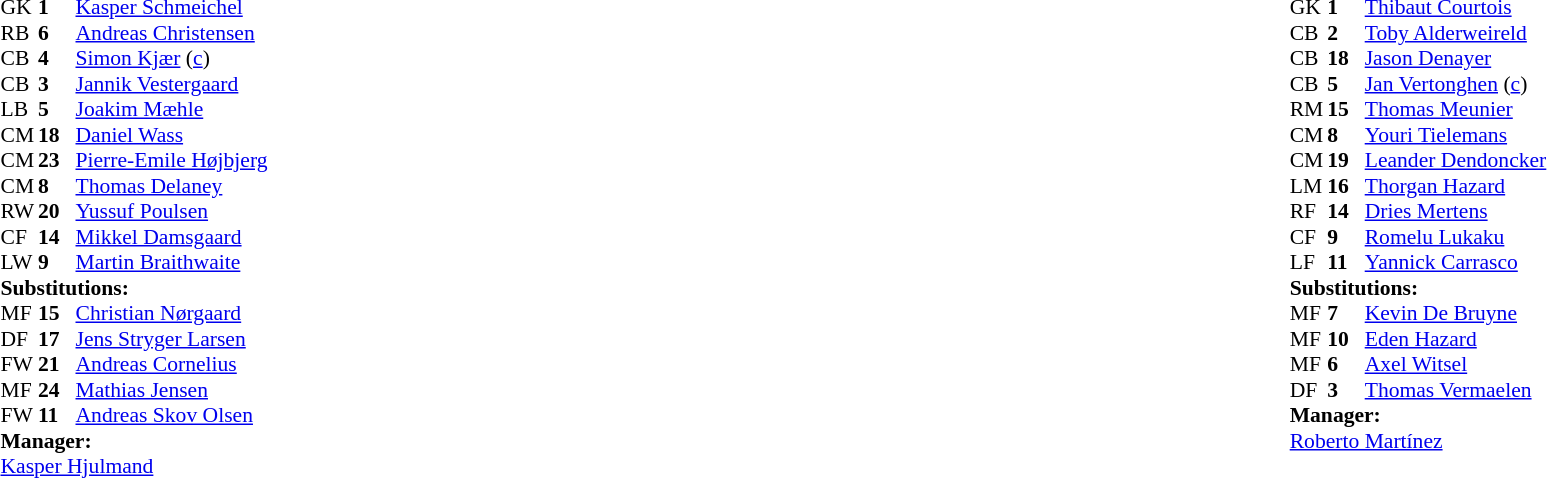<table width="100%">
<tr>
<td valign="top" width="40%"><br><table style="font-size:90%" cellspacing="0" cellpadding="0">
<tr>
<th width=25></th>
<th width=25></th>
</tr>
<tr>
<td>GK</td>
<td><strong>1</strong></td>
<td><a href='#'>Kasper Schmeichel</a></td>
</tr>
<tr>
<td>RB</td>
<td><strong>6</strong></td>
<td><a href='#'>Andreas Christensen</a></td>
</tr>
<tr>
<td>CB</td>
<td><strong>4</strong></td>
<td><a href='#'>Simon Kjær</a> (<a href='#'>c</a>)</td>
</tr>
<tr>
<td>CB</td>
<td><strong>3</strong></td>
<td><a href='#'>Jannik Vestergaard</a></td>
<td></td>
<td></td>
</tr>
<tr>
<td>LB</td>
<td><strong>5</strong></td>
<td><a href='#'>Joakim Mæhle</a></td>
</tr>
<tr>
<td>CM</td>
<td><strong>18</strong></td>
<td><a href='#'>Daniel Wass</a></td>
<td></td>
<td></td>
</tr>
<tr>
<td>CM</td>
<td><strong>23</strong></td>
<td><a href='#'>Pierre-Emile Højbjerg</a></td>
</tr>
<tr>
<td>CM</td>
<td><strong>8</strong></td>
<td><a href='#'>Thomas Delaney</a></td>
<td></td>
<td></td>
</tr>
<tr>
<td>RW</td>
<td><strong>20</strong></td>
<td><a href='#'>Yussuf Poulsen</a></td>
<td></td>
<td></td>
</tr>
<tr>
<td>CF</td>
<td><strong>14</strong></td>
<td><a href='#'>Mikkel Damsgaard</a></td>
<td></td>
<td></td>
</tr>
<tr>
<td>LW</td>
<td><strong>9</strong></td>
<td><a href='#'>Martin Braithwaite</a></td>
</tr>
<tr>
<td colspan=3><strong>Substitutions:</strong></td>
</tr>
<tr>
<td>MF</td>
<td><strong>15</strong></td>
<td><a href='#'>Christian Nørgaard</a></td>
<td></td>
<td></td>
</tr>
<tr>
<td>DF</td>
<td><strong>17</strong></td>
<td><a href='#'>Jens Stryger Larsen</a></td>
<td></td>
<td></td>
</tr>
<tr>
<td>FW</td>
<td><strong>21</strong></td>
<td><a href='#'>Andreas Cornelius</a></td>
<td></td>
<td></td>
</tr>
<tr>
<td>MF</td>
<td><strong>24</strong></td>
<td><a href='#'>Mathias Jensen</a></td>
<td></td>
<td></td>
</tr>
<tr>
<td>FW</td>
<td><strong>11</strong></td>
<td><a href='#'>Andreas Skov Olsen</a></td>
<td></td>
<td></td>
</tr>
<tr>
<td colspan=3><strong>Manager:</strong></td>
</tr>
<tr>
<td colspan=3><a href='#'>Kasper Hjulmand</a></td>
</tr>
</table>
</td>
<td valign="top"></td>
<td valign="top" width="50%"><br><table style="font-size:90%; margin:auto" cellspacing="0" cellpadding="0">
<tr>
<th width=25></th>
<th width=25></th>
</tr>
<tr>
<td>GK</td>
<td><strong>1</strong></td>
<td><a href='#'>Thibaut Courtois</a></td>
</tr>
<tr>
<td>CB</td>
<td><strong>2</strong></td>
<td><a href='#'>Toby Alderweireld</a></td>
</tr>
<tr>
<td>CB</td>
<td><strong>18</strong></td>
<td><a href='#'>Jason Denayer</a></td>
</tr>
<tr>
<td>CB</td>
<td><strong>5</strong></td>
<td><a href='#'>Jan Vertonghen</a> (<a href='#'>c</a>)</td>
</tr>
<tr>
<td>RM</td>
<td><strong>15</strong></td>
<td><a href='#'>Thomas Meunier</a></td>
</tr>
<tr>
<td>CM</td>
<td><strong>8</strong></td>
<td><a href='#'>Youri Tielemans</a></td>
</tr>
<tr>
<td>CM</td>
<td><strong>19</strong></td>
<td><a href='#'>Leander Dendoncker</a></td>
<td></td>
<td></td>
</tr>
<tr>
<td>LM</td>
<td><strong>16</strong></td>
<td><a href='#'>Thorgan Hazard</a></td>
<td></td>
<td></td>
</tr>
<tr>
<td>RF</td>
<td><strong>14</strong></td>
<td><a href='#'>Dries Mertens</a></td>
<td></td>
<td></td>
</tr>
<tr>
<td>CF</td>
<td><strong>9</strong></td>
<td><a href='#'>Romelu Lukaku</a></td>
</tr>
<tr>
<td>LF</td>
<td><strong>11</strong></td>
<td><a href='#'>Yannick Carrasco</a></td>
<td></td>
<td></td>
</tr>
<tr>
<td colspan=3><strong>Substitutions:</strong></td>
</tr>
<tr>
<td>MF</td>
<td><strong>7</strong></td>
<td><a href='#'>Kevin De Bruyne</a></td>
<td></td>
<td></td>
</tr>
<tr>
<td>MF</td>
<td><strong>10</strong></td>
<td><a href='#'>Eden Hazard</a></td>
<td></td>
<td></td>
</tr>
<tr>
<td>MF</td>
<td><strong>6</strong></td>
<td><a href='#'>Axel Witsel</a></td>
<td></td>
<td></td>
</tr>
<tr>
<td>DF</td>
<td><strong>3</strong></td>
<td><a href='#'>Thomas Vermaelen</a></td>
<td></td>
<td></td>
</tr>
<tr>
<td colspan=3><strong>Manager:</strong></td>
</tr>
<tr>
<td colspan=3> <a href='#'>Roberto Martínez</a></td>
</tr>
</table>
</td>
</tr>
</table>
